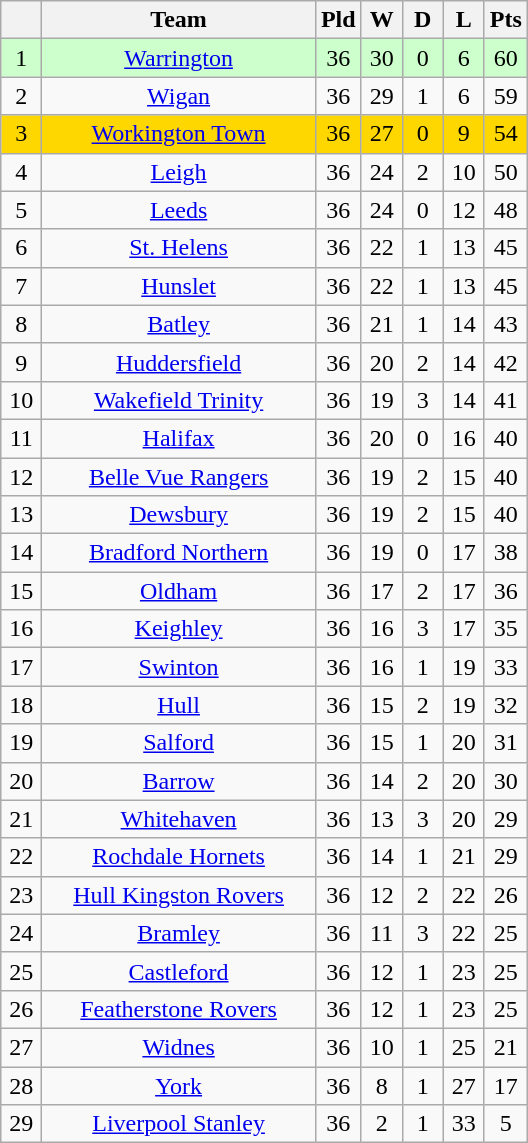<table class="wikitable" style="text-align:center;">
<tr>
<th style="width:20px;" abbr="Position"></th>
<th width=175>Team</th>
<th style="width:20px;" abbr="Played">Pld</th>
<th style="width:20px;" abbr="Won">W</th>
<th style="width:20px;" abbr="Drawn">D</th>
<th style="width:20px;" abbr="Lost">L</th>
<th style="width:20px;" abbr="Points">Pts</th>
</tr>
<tr style="text-align:center; background:#cfc;">
<td>1</td>
<td><a href='#'>Warrington</a></td>
<td>36</td>
<td>30</td>
<td>0</td>
<td>6</td>
<td>60</td>
</tr>
<tr style="text-align:center;">
<td>2</td>
<td><a href='#'>Wigan</a></td>
<td>36</td>
<td>29</td>
<td>1</td>
<td>6</td>
<td>59</td>
</tr>
<tr style="text-align:center; background:gold;">
<td>3</td>
<td><a href='#'>Workington Town</a></td>
<td>36</td>
<td>27</td>
<td>0</td>
<td>9</td>
<td>54</td>
</tr>
<tr style="text-align:center;">
<td>4</td>
<td><a href='#'>Leigh</a></td>
<td>36</td>
<td>24</td>
<td>2</td>
<td>10</td>
<td>50</td>
</tr>
<tr style="text-align:center;">
<td>5</td>
<td><a href='#'>Leeds</a></td>
<td>36</td>
<td>24</td>
<td>0</td>
<td>12</td>
<td>48</td>
</tr>
<tr style="text-align:center;">
<td>6</td>
<td><a href='#'>St. Helens</a></td>
<td>36</td>
<td>22</td>
<td>1</td>
<td>13</td>
<td>45</td>
</tr>
<tr style="text-align:center;">
<td>7</td>
<td><a href='#'>Hunslet</a></td>
<td>36</td>
<td>22</td>
<td>1</td>
<td>13</td>
<td>45</td>
</tr>
<tr style="text-align:center;">
<td>8</td>
<td><a href='#'>Batley</a></td>
<td>36</td>
<td>21</td>
<td>1</td>
<td>14</td>
<td>43</td>
</tr>
<tr style="text-align:center;">
<td>9</td>
<td><a href='#'>Huddersfield</a></td>
<td>36</td>
<td>20</td>
<td>2</td>
<td>14</td>
<td>42</td>
</tr>
<tr style="text-align:center;">
<td>10</td>
<td><a href='#'>Wakefield Trinity</a></td>
<td>36</td>
<td>19</td>
<td>3</td>
<td>14</td>
<td>41</td>
</tr>
<tr style="text-align:center;">
<td>11</td>
<td><a href='#'>Halifax</a></td>
<td>36</td>
<td>20</td>
<td>0</td>
<td>16</td>
<td>40</td>
</tr>
<tr style="text-align:center;">
<td>12</td>
<td><a href='#'>Belle Vue Rangers</a></td>
<td>36</td>
<td>19</td>
<td>2</td>
<td>15</td>
<td>40</td>
</tr>
<tr style="text-align:center;">
<td>13</td>
<td><a href='#'>Dewsbury</a></td>
<td>36</td>
<td>19</td>
<td>2</td>
<td>15</td>
<td>40</td>
</tr>
<tr style="text-align:center;">
<td>14</td>
<td><a href='#'>Bradford Northern</a></td>
<td>36</td>
<td>19</td>
<td>0</td>
<td>17</td>
<td>38</td>
</tr>
<tr style="text-align:center;">
<td>15</td>
<td><a href='#'>Oldham</a></td>
<td>36</td>
<td>17</td>
<td>2</td>
<td>17</td>
<td>36</td>
</tr>
<tr style="text-align:center;">
<td>16</td>
<td><a href='#'>Keighley</a></td>
<td>36</td>
<td>16</td>
<td>3</td>
<td>17</td>
<td>35</td>
</tr>
<tr style="text-align:center;">
<td>17</td>
<td><a href='#'>Swinton</a></td>
<td>36</td>
<td>16</td>
<td>1</td>
<td>19</td>
<td>33</td>
</tr>
<tr style="text-align:center;">
<td>18</td>
<td><a href='#'>Hull</a></td>
<td>36</td>
<td>15</td>
<td>2</td>
<td>19</td>
<td>32</td>
</tr>
<tr style="text-align:center;">
<td>19</td>
<td><a href='#'>Salford</a></td>
<td>36</td>
<td>15</td>
<td>1</td>
<td>20</td>
<td>31</td>
</tr>
<tr style="text-align:center;">
<td>20</td>
<td><a href='#'>Barrow</a></td>
<td>36</td>
<td>14</td>
<td>2</td>
<td>20</td>
<td>30</td>
</tr>
<tr style="text-align:center;">
<td>21</td>
<td><a href='#'>Whitehaven</a></td>
<td>36</td>
<td>13</td>
<td>3</td>
<td>20</td>
<td>29</td>
</tr>
<tr style="text-align:center;">
<td>22</td>
<td><a href='#'>Rochdale Hornets</a></td>
<td>36</td>
<td>14</td>
<td>1</td>
<td>21</td>
<td>29</td>
</tr>
<tr style="text-align:center;">
<td>23</td>
<td><a href='#'>Hull Kingston Rovers</a></td>
<td>36</td>
<td>12</td>
<td>2</td>
<td>22</td>
<td>26</td>
</tr>
<tr style="text-align:center;">
<td>24</td>
<td><a href='#'>Bramley</a></td>
<td>36</td>
<td>11</td>
<td>3</td>
<td>22</td>
<td>25</td>
</tr>
<tr style="text-align:center;">
<td>25</td>
<td><a href='#'>Castleford</a></td>
<td>36</td>
<td>12</td>
<td>1</td>
<td>23</td>
<td>25</td>
</tr>
<tr style="text-align:center;">
<td>26</td>
<td><a href='#'>Featherstone Rovers</a></td>
<td>36</td>
<td>12</td>
<td>1</td>
<td>23</td>
<td>25</td>
</tr>
<tr style="text-align:center;">
<td>27</td>
<td><a href='#'>Widnes</a></td>
<td>36</td>
<td>10</td>
<td>1</td>
<td>25</td>
<td>21</td>
</tr>
<tr style="text-align:center;">
<td>28</td>
<td><a href='#'>York</a></td>
<td>36</td>
<td>8</td>
<td>1</td>
<td>27</td>
<td>17</td>
</tr>
<tr style="text-align:center;">
<td>29</td>
<td><a href='#'>Liverpool Stanley</a></td>
<td>36</td>
<td>2</td>
<td>1</td>
<td>33</td>
<td>5</td>
</tr>
</table>
